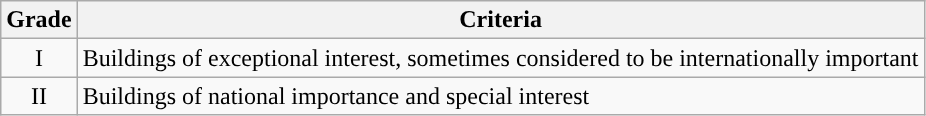<table class="wikitable">
<tr>
<th>Grade</th>
<th>Criteria</th>
</tr>
<tr>
<td align="center" >I</td>
<td>Buildings of exceptional interest, sometimes considered to be internationally important</td>
</tr>
<tr>
<td align="center" >II</td>
<td>Buildings of national importance and special interest</td>
</tr>
</table>
